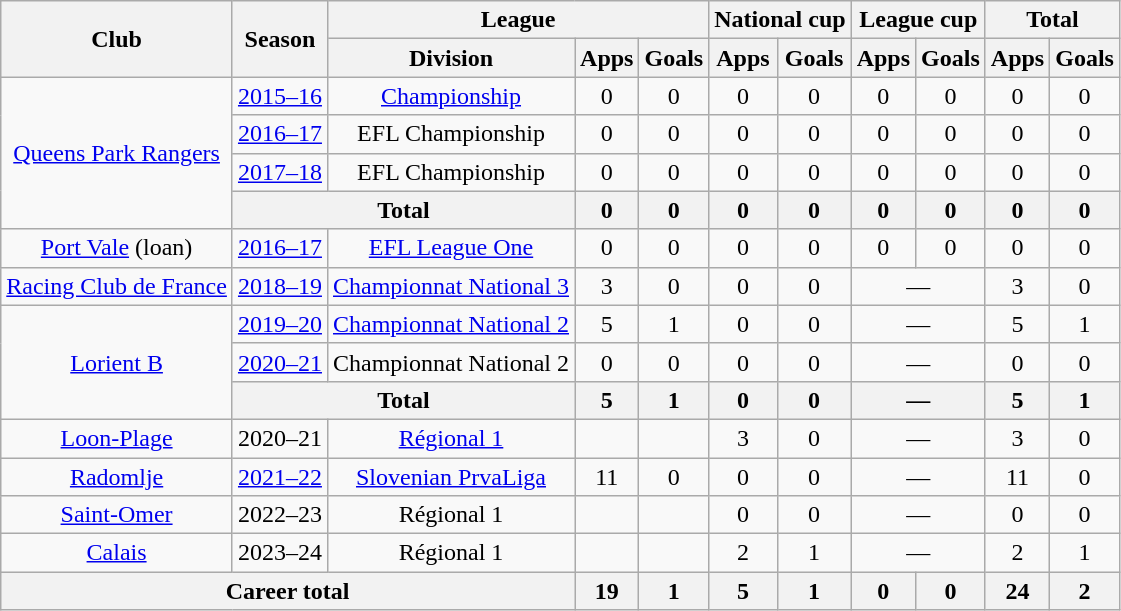<table class="wikitable" style="text-align:center;">
<tr>
<th rowspan="2">Club</th>
<th rowspan="2">Season</th>
<th colspan="3">League</th>
<th colspan="2">National cup</th>
<th colspan="2">League cup</th>
<th colspan="2">Total</th>
</tr>
<tr>
<th>Division</th>
<th>Apps</th>
<th>Goals</th>
<th>Apps</th>
<th>Goals</th>
<th>Apps</th>
<th>Goals</th>
<th>Apps</th>
<th>Goals</th>
</tr>
<tr>
<td rowspan=4><a href='#'>Queens Park Rangers</a></td>
<td><a href='#'>2015–16</a></td>
<td><a href='#'>Championship</a></td>
<td>0</td>
<td>0</td>
<td>0</td>
<td>0</td>
<td>0</td>
<td>0</td>
<td>0</td>
<td>0</td>
</tr>
<tr>
<td><a href='#'>2016–17</a></td>
<td>EFL Championship</td>
<td>0</td>
<td>0</td>
<td>0</td>
<td>0</td>
<td>0</td>
<td>0</td>
<td>0</td>
<td>0</td>
</tr>
<tr>
<td><a href='#'>2017–18</a></td>
<td>EFL Championship</td>
<td>0</td>
<td>0</td>
<td>0</td>
<td>0</td>
<td>0</td>
<td>0</td>
<td>0</td>
<td>0</td>
</tr>
<tr>
<th colspan="2">Total</th>
<th>0</th>
<th>0</th>
<th>0</th>
<th>0</th>
<th>0</th>
<th>0</th>
<th>0</th>
<th>0</th>
</tr>
<tr>
<td><a href='#'>Port Vale</a> (loan)</td>
<td><a href='#'>2016–17</a></td>
<td><a href='#'>EFL League One</a></td>
<td>0</td>
<td>0</td>
<td>0</td>
<td>0</td>
<td>0</td>
<td>0</td>
<td>0</td>
<td>0</td>
</tr>
<tr>
<td><a href='#'>Racing Club de France</a></td>
<td><a href='#'>2018–19</a></td>
<td><a href='#'>Championnat National 3</a></td>
<td>3</td>
<td>0</td>
<td>0</td>
<td>0</td>
<td colspan="2">—</td>
<td>3</td>
<td>0</td>
</tr>
<tr>
<td rowspan=3><a href='#'>Lorient B</a></td>
<td><a href='#'>2019–20</a></td>
<td><a href='#'>Championnat National 2</a></td>
<td>5</td>
<td>1</td>
<td>0</td>
<td>0</td>
<td colspan="2">—</td>
<td>5</td>
<td>1</td>
</tr>
<tr>
<td><a href='#'>2020–21</a></td>
<td>Championnat National 2</td>
<td>0</td>
<td>0</td>
<td>0</td>
<td>0</td>
<td colspan="2">—</td>
<td>0</td>
<td>0</td>
</tr>
<tr>
<th colspan="2">Total</th>
<th>5</th>
<th>1</th>
<th>0</th>
<th>0</th>
<th colspan="2">—</th>
<th>5</th>
<th>1</th>
</tr>
<tr>
<td><a href='#'>Loon-Plage</a></td>
<td>2020–21</td>
<td><a href='#'>Régional 1</a></td>
<td></td>
<td></td>
<td>3</td>
<td>0</td>
<td colspan="2">—</td>
<td>3</td>
<td>0</td>
</tr>
<tr>
<td><a href='#'>Radomlje</a></td>
<td><a href='#'>2021–22</a></td>
<td><a href='#'>Slovenian PrvaLiga</a></td>
<td>11</td>
<td>0</td>
<td>0</td>
<td>0</td>
<td colspan="2">—</td>
<td>11</td>
<td>0</td>
</tr>
<tr>
<td><a href='#'>Saint-Omer</a></td>
<td>2022–23</td>
<td>Régional 1</td>
<td></td>
<td></td>
<td>0</td>
<td>0</td>
<td colspan="2">—</td>
<td>0</td>
<td>0</td>
</tr>
<tr>
<td><a href='#'>Calais</a></td>
<td>2023–24</td>
<td>Régional 1</td>
<td></td>
<td></td>
<td>2</td>
<td>1</td>
<td colspan="2">—</td>
<td>2</td>
<td>1</td>
</tr>
<tr>
<th colspan="3">Career total</th>
<th>19</th>
<th>1</th>
<th>5</th>
<th>1</th>
<th>0</th>
<th>0</th>
<th>24</th>
<th>2</th>
</tr>
</table>
